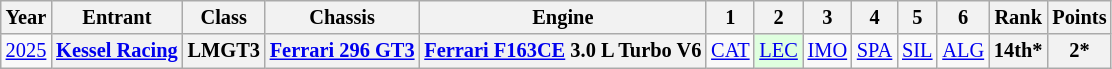<table class="wikitable" style="text-align:center; font-size:85%">
<tr>
<th>Year</th>
<th>Entrant</th>
<th>Class</th>
<th>Chassis</th>
<th>Engine</th>
<th>1</th>
<th>2</th>
<th>3</th>
<th>4</th>
<th>5</th>
<th>6</th>
<th>Rank</th>
<th>Points</th>
</tr>
<tr>
<td><a href='#'>2025</a></td>
<th><a href='#'>Kessel Racing</a></th>
<th>LMGT3</th>
<th><a href='#'>Ferrari 296 GT3</a></th>
<th><a href='#'>Ferrari F163CE</a> 3.0 L Turbo V6</th>
<td><a href='#'>CAT</a></td>
<td style="background:#DFFFDF;"><a href='#'>LEC</a><br></td>
<td style="background:#;"><a href='#'>IMO</a><br></td>
<td style="background:#;"><a href='#'>SPA</a><br></td>
<td style="background:#;"><a href='#'>SIL</a><br></td>
<td style="background:#;"><a href='#'>ALG</a><br></td>
<th>14th*</th>
<th>2*</th>
</tr>
</table>
